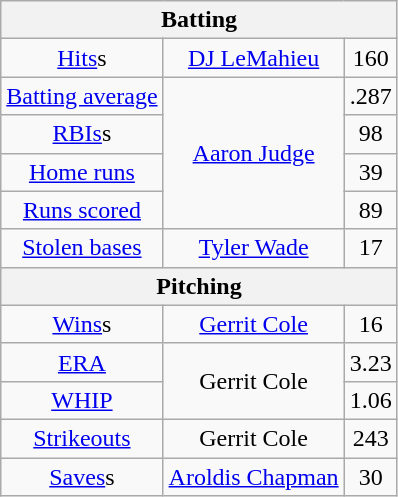<table class="wikitable" style="text-align:center;">
<tr>
<th colspan=3>Batting</th>
</tr>
<tr>
<td><a href='#'>Hits</a>s</td>
<td><a href='#'>DJ LeMahieu</a></td>
<td>160</td>
</tr>
<tr>
<td><a href='#'>Batting average</a></td>
<td rowspan=4><a href='#'>Aaron Judge</a></td>
<td>.287</td>
</tr>
<tr>
<td><a href='#'>RBIs</a>s</td>
<td>98</td>
</tr>
<tr>
<td><a href='#'>Home runs</a></td>
<td>39</td>
</tr>
<tr>
<td><a href='#'>Runs scored</a></td>
<td>89</td>
</tr>
<tr>
<td><a href='#'>Stolen bases</a></td>
<td><a href='#'>Tyler Wade</a></td>
<td>17</td>
</tr>
<tr>
<th colspan=3>Pitching</th>
</tr>
<tr>
<td><a href='#'>Wins</a>s</td>
<td><a href='#'>Gerrit Cole</a></td>
<td>16</td>
</tr>
<tr>
<td><a href='#'>ERA</a></td>
<td rowspan=2>Gerrit Cole</td>
<td>3.23</td>
</tr>
<tr>
<td><a href='#'>WHIP</a></td>
<td>1.06</td>
</tr>
<tr>
<td><a href='#'>Strikeouts</a></td>
<td>Gerrit Cole</td>
<td>243</td>
</tr>
<tr>
<td><a href='#'>Saves</a>s</td>
<td><a href='#'>Aroldis Chapman</a></td>
<td>30</td>
</tr>
</table>
